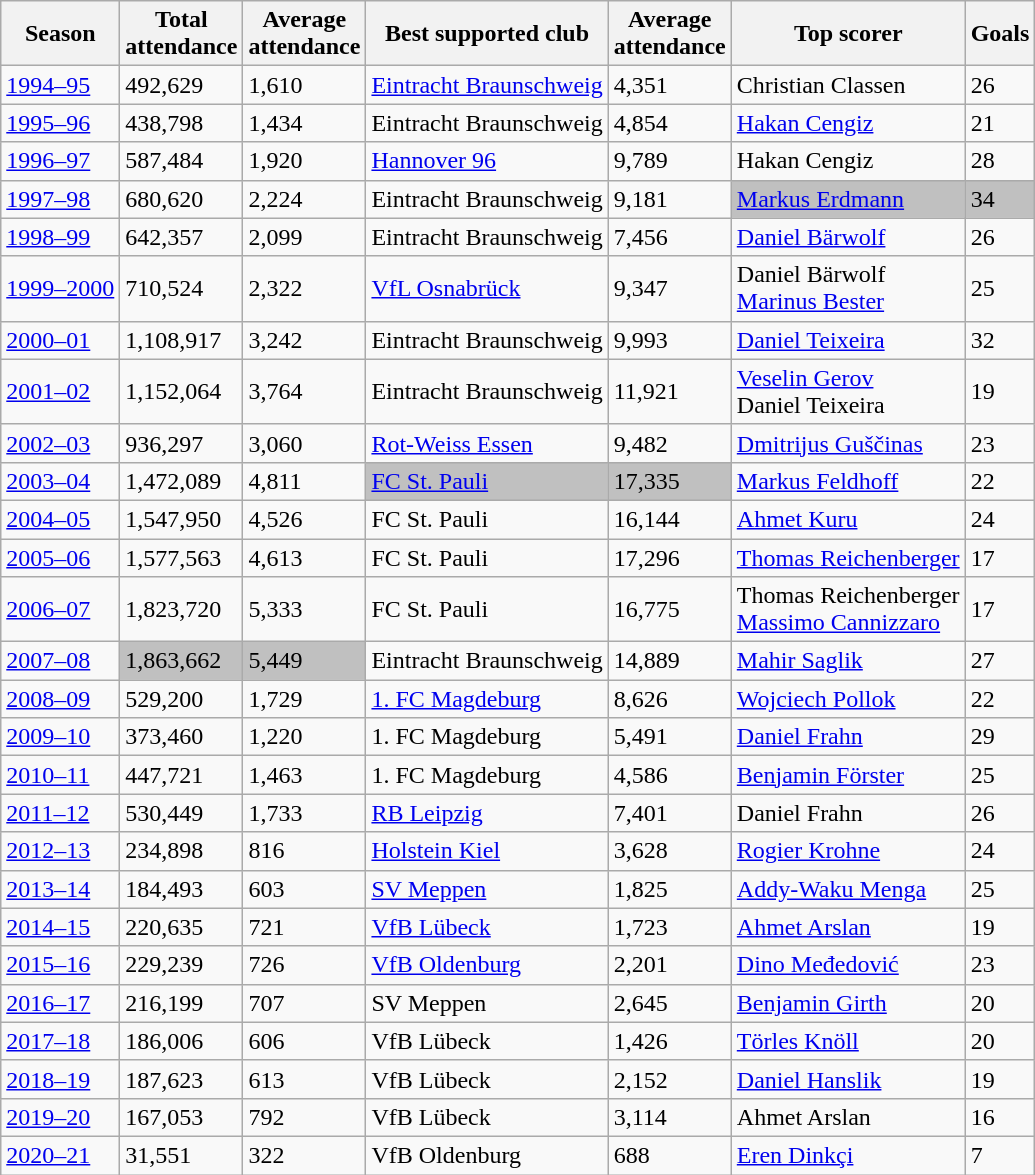<table class="wikitable">
<tr>
<th>Season</th>
<th>Total <br> attendance</th>
<th>Average <br> attendance</th>
<th>Best supported club</th>
<th>Average <br> attendance</th>
<th>Top scorer</th>
<th>Goals</th>
</tr>
<tr>
<td><a href='#'>1994–95</a></td>
<td>492,629</td>
<td>1,610</td>
<td><a href='#'>Eintracht Braunschweig</a></td>
<td>4,351</td>
<td>Christian Classen </td>
<td>26</td>
</tr>
<tr>
<td><a href='#'>1995–96</a></td>
<td>438,798</td>
<td>1,434</td>
<td>Eintracht Braunschweig</td>
<td>4,854</td>
<td><a href='#'>Hakan Cengiz</a> </td>
<td>21</td>
</tr>
<tr>
<td><a href='#'>1996–97</a></td>
<td>587,484</td>
<td>1,920</td>
<td><a href='#'>Hannover 96</a></td>
<td>9,789</td>
<td>Hakan Cengiz </td>
<td>28</td>
</tr>
<tr>
<td><a href='#'>1997–98</a></td>
<td>680,620</td>
<td>2,224</td>
<td>Eintracht Braunschweig</td>
<td>9,181</td>
<td style="background:silver;"><a href='#'>Markus Erdmann</a> </td>
<td style="background:silver;">34</td>
</tr>
<tr>
<td><a href='#'>1998–99</a></td>
<td>642,357</td>
<td>2,099</td>
<td>Eintracht Braunschweig</td>
<td>7,456</td>
<td><a href='#'>Daniel Bärwolf</a> </td>
<td>26</td>
</tr>
<tr>
<td><a href='#'>1999–2000</a></td>
<td>710,524</td>
<td>2,322</td>
<td><a href='#'>VfL Osnabrück</a></td>
<td>9,347</td>
<td>Daniel Bärwolf  <br> <a href='#'>Marinus Bester</a> </td>
<td>25</td>
</tr>
<tr>
<td><a href='#'>2000–01</a></td>
<td>1,108,917</td>
<td>3,242</td>
<td>Eintracht Braunschweig</td>
<td>9,993</td>
<td><a href='#'>Daniel Teixeira</a> </td>
<td>32</td>
</tr>
<tr>
<td><a href='#'>2001–02</a></td>
<td>1,152,064</td>
<td>3,764</td>
<td>Eintracht Braunschweig</td>
<td>11,921</td>
<td><a href='#'>Veselin Gerov</a>  <br> Daniel Teixeira </td>
<td>19</td>
</tr>
<tr>
<td><a href='#'>2002–03</a></td>
<td>936,297</td>
<td>3,060</td>
<td><a href='#'>Rot-Weiss Essen</a></td>
<td>9,482</td>
<td><a href='#'>Dmitrijus Guščinas</a> </td>
<td>23</td>
</tr>
<tr>
<td><a href='#'>2003–04</a></td>
<td>1,472,089</td>
<td>4,811</td>
<td style="background:silver;"><a href='#'>FC St. Pauli</a></td>
<td style="background:silver;">17,335</td>
<td><a href='#'>Markus Feldhoff</a> </td>
<td>22</td>
</tr>
<tr>
<td><a href='#'>2004–05</a></td>
<td>1,547,950</td>
<td>4,526</td>
<td>FC St. Pauli</td>
<td>16,144</td>
<td><a href='#'>Ahmet Kuru</a> </td>
<td>24</td>
</tr>
<tr>
<td><a href='#'>2005–06</a></td>
<td>1,577,563</td>
<td>4,613</td>
<td>FC St. Pauli</td>
<td>17,296</td>
<td><a href='#'>Thomas Reichenberger</a> </td>
<td>17</td>
</tr>
<tr>
<td><a href='#'>2006–07</a></td>
<td>1,823,720</td>
<td>5,333</td>
<td>FC St. Pauli</td>
<td>16,775</td>
<td>Thomas Reichenberger  <br> <a href='#'>Massimo Cannizzaro</a> </td>
<td>17</td>
</tr>
<tr>
<td><a href='#'>2007–08</a></td>
<td style="background:silver;">1,863,662</td>
<td style="background:silver;">5,449</td>
<td>Eintracht Braunschweig</td>
<td>14,889</td>
<td><a href='#'>Mahir Saglik</a> </td>
<td>27</td>
</tr>
<tr>
<td><a href='#'>2008–09</a></td>
<td>529,200</td>
<td>1,729</td>
<td><a href='#'>1. FC Magdeburg</a></td>
<td>8,626</td>
<td><a href='#'>Wojciech Pollok</a> </td>
<td>22</td>
</tr>
<tr>
<td><a href='#'>2009–10</a></td>
<td>373,460</td>
<td>1,220</td>
<td>1. FC Magdeburg</td>
<td>5,491</td>
<td><a href='#'>Daniel Frahn</a> </td>
<td>29</td>
</tr>
<tr>
<td><a href='#'>2010–11</a></td>
<td>447,721</td>
<td>1,463</td>
<td>1. FC Magdeburg</td>
<td>4,586</td>
<td><a href='#'>Benjamin Förster</a> </td>
<td>25</td>
</tr>
<tr>
<td><a href='#'>2011–12</a></td>
<td>530,449</td>
<td>1,733</td>
<td><a href='#'>RB Leipzig</a></td>
<td>7,401</td>
<td>Daniel Frahn </td>
<td>26</td>
</tr>
<tr>
<td><a href='#'>2012–13</a></td>
<td>234,898</td>
<td>816</td>
<td><a href='#'>Holstein Kiel</a></td>
<td>3,628</td>
<td><a href='#'>Rogier Krohne</a> </td>
<td>24</td>
</tr>
<tr>
<td><a href='#'>2013–14</a></td>
<td>184,493</td>
<td>603</td>
<td><a href='#'>SV Meppen</a></td>
<td>1,825</td>
<td><a href='#'>Addy-Waku Menga</a> </td>
<td>25</td>
</tr>
<tr>
<td><a href='#'>2014–15</a></td>
<td>220,635</td>
<td>721</td>
<td><a href='#'>VfB Lübeck</a></td>
<td>1,723</td>
<td><a href='#'>Ahmet Arslan</a> </td>
<td>19</td>
</tr>
<tr>
<td><a href='#'>2015–16</a></td>
<td>229,239</td>
<td>726</td>
<td><a href='#'>VfB Oldenburg</a></td>
<td>2,201</td>
<td><a href='#'>Dino Međedović</a> </td>
<td>23</td>
</tr>
<tr>
<td><a href='#'>2016–17</a></td>
<td>216,199</td>
<td>707</td>
<td>SV Meppen</td>
<td>2,645</td>
<td><a href='#'>Benjamin Girth</a> </td>
<td>20</td>
</tr>
<tr>
<td><a href='#'>2017–18</a></td>
<td>186,006</td>
<td>606</td>
<td>VfB Lübeck</td>
<td>1,426</td>
<td><a href='#'>Törles Knöll</a> </td>
<td>20</td>
</tr>
<tr>
<td><a href='#'>2018–19</a></td>
<td>187,623</td>
<td>613</td>
<td>VfB Lübeck</td>
<td>2,152</td>
<td><a href='#'>Daniel Hanslik</a> </td>
<td>19</td>
</tr>
<tr>
<td><a href='#'>2019–20</a></td>
<td>167,053</td>
<td>792</td>
<td>VfB Lübeck</td>
<td>3,114</td>
<td>Ahmet Arslan </td>
<td>16</td>
</tr>
<tr>
<td><a href='#'>2020–21</a></td>
<td>31,551</td>
<td>322</td>
<td>VfB Oldenburg</td>
<td>688</td>
<td><a href='#'>Eren Dinkçi</a> </td>
<td>7</td>
</tr>
</table>
